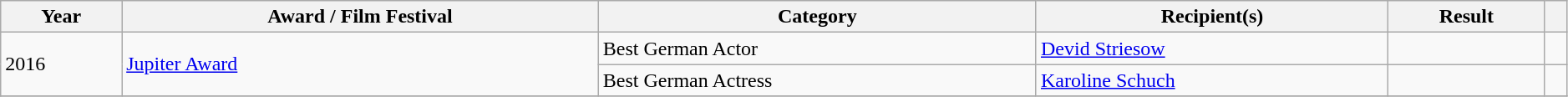<table class="wikitable sortable" style="width: 99%;">
<tr>
<th scope="col">Year</th>
<th scope="col">Award / Film Festival</th>
<th scope="col">Category</th>
<th scope="col">Recipient(s)</th>
<th scope="col">Result</th>
<th scope="col" class="unsortable"></th>
</tr>
<tr>
<td rowspan="2">2016</td>
<td rowspan="2"><a href='#'>Jupiter Award</a></td>
<td>Best German Actor</td>
<td><a href='#'>Devid Striesow</a></td>
<td></td>
<td></td>
</tr>
<tr>
<td>Best German Actress</td>
<td><a href='#'>Karoline Schuch</a></td>
<td></td>
<td></td>
</tr>
<tr>
</tr>
</table>
